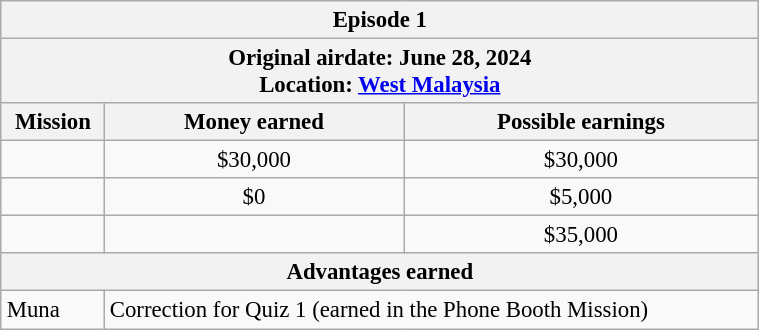<table class="wikitable" style="font-size: 95%; margin: 10px" align="right" width="40%">
<tr>
<th colspan=3>Episode 1</th>
</tr>
<tr>
<th colspan=3>Original airdate: June 28, 2024<br>Location: <a href='#'>West Malaysia</a></th>
</tr>
<tr>
<th>Mission</th>
<th>Money earned</th>
<th>Possible earnings</th>
</tr>
<tr>
<td></td>
<td align="center">$30,000</td>
<td align="center">$30,000</td>
</tr>
<tr>
<td></td>
<td align="center">$0</td>
<td align="center">$5,000</td>
</tr>
<tr>
<td><strong></strong></td>
<td align="center"><strong></strong></td>
<td align="center">$35,000</td>
</tr>
<tr>
<th colspan=3>Advantages earned</th>
</tr>
<tr>
<td>Muna</td>
<td colspan=2>Correction for Quiz 1 (earned in the Phone Booth Mission)</td>
</tr>
</table>
